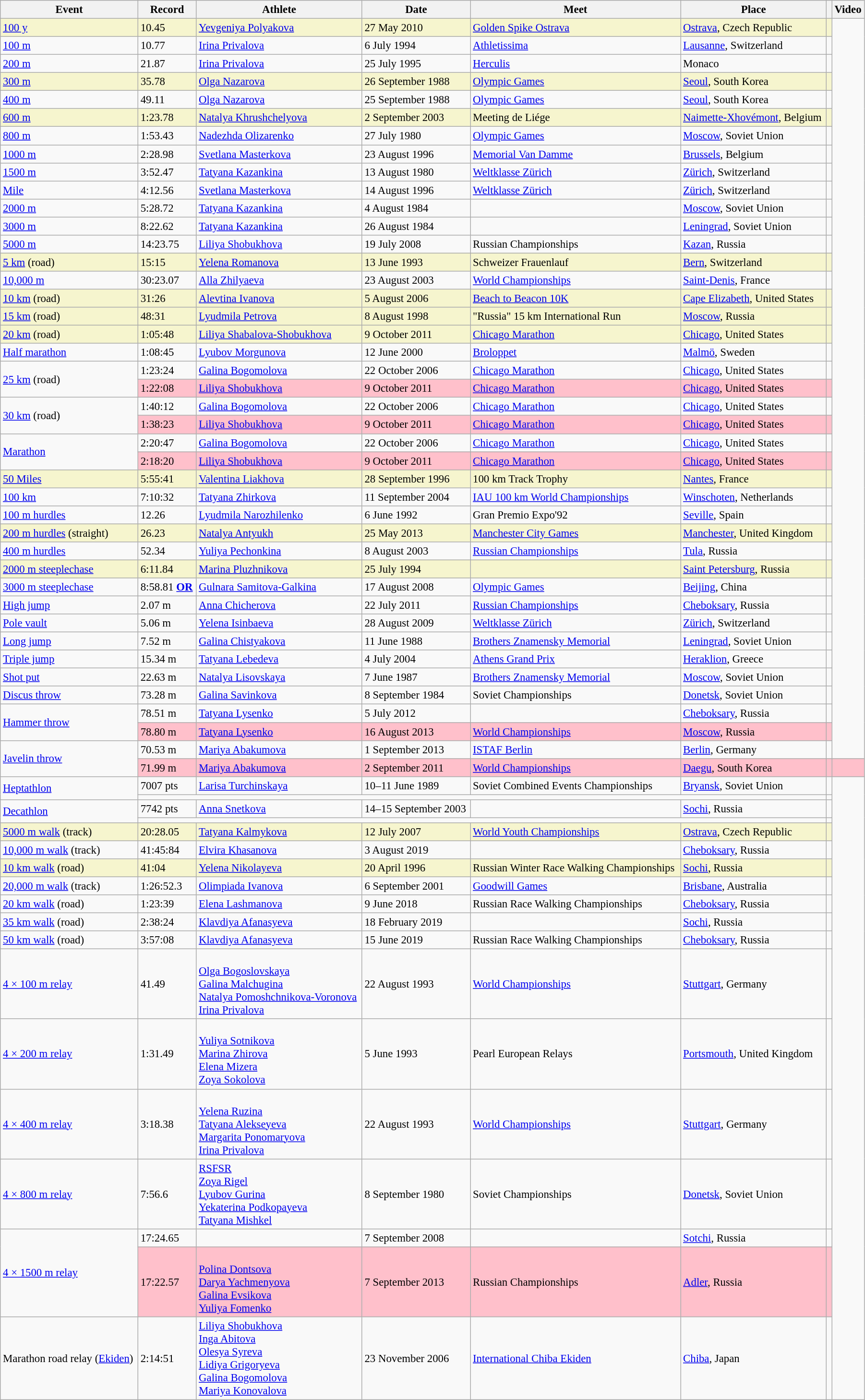<table class="wikitable" style="font-size:95%; width: 95%;">
<tr>
<th>Event</th>
<th>Record</th>
<th>Athlete</th>
<th>Date</th>
<th>Meet</th>
<th>Place</th>
<th></th>
<th>Video</th>
</tr>
<tr style="background:#f6F5CE;">
<td><a href='#'>100 y</a></td>
<td>10.45  </td>
<td><a href='#'>Yevgeniya Polyakova</a></td>
<td>27 May 2010</td>
<td><a href='#'>Golden Spike Ostrava</a></td>
<td><a href='#'>Ostrava</a>, Czech Republic</td>
<td></td>
</tr>
<tr>
<td><a href='#'>100 m</a></td>
<td>10.77 </td>
<td><a href='#'>Irina Privalova</a></td>
<td>6 July 1994</td>
<td><a href='#'>Athletissima</a></td>
<td><a href='#'>Lausanne</a>, Switzerland</td>
<td></td>
</tr>
<tr>
<td><a href='#'>200 m</a></td>
<td>21.87 </td>
<td><a href='#'>Irina Privalova</a></td>
<td>25 July 1995</td>
<td><a href='#'>Herculis</a></td>
<td>Monaco</td>
<td></td>
</tr>
<tr style="background:#f6F5CE;">
<td><a href='#'>300 m</a></td>
<td>35.78</td>
<td><a href='#'>Olga Nazarova</a></td>
<td>26 September 1988</td>
<td><a href='#'>Olympic Games</a></td>
<td><a href='#'>Seoul</a>, South Korea</td>
<td></td>
</tr>
<tr>
<td><a href='#'>400 m</a></td>
<td>49.11</td>
<td><a href='#'>Olga Nazarova</a></td>
<td>25 September 1988</td>
<td><a href='#'>Olympic Games</a></td>
<td><a href='#'>Seoul</a>, South Korea</td>
<td></td>
</tr>
<tr style="background:#f6F5CE;">
<td><a href='#'>600 m</a></td>
<td>1:23.78</td>
<td><a href='#'>Natalya Khrushchelyova</a></td>
<td>2 September 2003</td>
<td>Meeting de Liége</td>
<td><a href='#'>Naimette-Xhovémont</a>, Belgium</td>
<td></td>
</tr>
<tr>
<td><a href='#'>800 m</a></td>
<td>1:53.43</td>
<td><a href='#'>Nadezhda Olizarenko</a></td>
<td>27 July 1980</td>
<td><a href='#'>Olympic Games</a></td>
<td><a href='#'>Moscow</a>, Soviet Union</td>
<td></td>
</tr>
<tr>
<td><a href='#'>1000 m</a></td>
<td>2:28.98</td>
<td><a href='#'>Svetlana Masterkova</a></td>
<td>23 August 1996</td>
<td><a href='#'>Memorial Van Damme</a></td>
<td><a href='#'>Brussels</a>, Belgium</td>
<td></td>
</tr>
<tr>
<td><a href='#'>1500 m</a></td>
<td>3:52.47</td>
<td><a href='#'>Tatyana Kazankina</a></td>
<td>13 August 1980</td>
<td><a href='#'>Weltklasse Zürich</a></td>
<td><a href='#'>Zürich</a>, Switzerland</td>
<td></td>
</tr>
<tr>
<td><a href='#'>Mile</a></td>
<td>4:12.56</td>
<td><a href='#'>Svetlana Masterkova</a></td>
<td>14 August 1996</td>
<td><a href='#'>Weltklasse Zürich</a></td>
<td><a href='#'>Zürich</a>, Switzerland</td>
<td></td>
</tr>
<tr>
<td><a href='#'>2000 m</a></td>
<td>5:28.72</td>
<td><a href='#'>Tatyana Kazankina</a></td>
<td>4 August 1984</td>
<td></td>
<td><a href='#'>Moscow</a>, Soviet Union</td>
<td></td>
</tr>
<tr>
<td><a href='#'>3000 m</a></td>
<td>8:22.62</td>
<td><a href='#'>Tatyana Kazankina</a></td>
<td>26 August 1984</td>
<td></td>
<td><a href='#'>Leningrad</a>, Soviet Union</td>
<td></td>
</tr>
<tr>
<td><a href='#'>5000 m</a></td>
<td>14:23.75</td>
<td><a href='#'>Liliya Shobukhova</a></td>
<td>19 July 2008</td>
<td>Russian Championships</td>
<td><a href='#'>Kazan</a>, Russia</td>
<td></td>
</tr>
<tr style="background:#f6F5CE;">
<td><a href='#'>5 km</a> (road)</td>
<td>15:15</td>
<td><a href='#'>Yelena Romanova</a></td>
<td>13 June 1993</td>
<td>Schweizer Frauenlauf</td>
<td><a href='#'>Bern</a>, Switzerland</td>
<td></td>
</tr>
<tr>
<td><a href='#'>10,000 m</a></td>
<td>30:23.07</td>
<td><a href='#'>Alla Zhilyaeva</a></td>
<td>23 August 2003</td>
<td><a href='#'>World Championships</a></td>
<td><a href='#'>Saint-Denis</a>, France</td>
<td></td>
</tr>
<tr style="background:#f6F5CE;">
<td><a href='#'>10 km</a> (road)</td>
<td>31:26</td>
<td><a href='#'>Alevtina Ivanova</a></td>
<td>5 August 2006</td>
<td><a href='#'>Beach to Beacon 10K</a></td>
<td><a href='#'>Cape Elizabeth</a>, United States</td>
<td></td>
</tr>
<tr style="background:#f6F5CE;">
<td><a href='#'>15 km</a> (road)</td>
<td>48:31</td>
<td><a href='#'>Lyudmila Petrova</a></td>
<td>8 August 1998</td>
<td>"Russia" 15 km International Run</td>
<td><a href='#'>Moscow</a>, Russia</td>
<td></td>
</tr>
<tr style="background:#f6F5CE;">
<td><a href='#'>20 km</a> (road)</td>
<td>1:05:48 </td>
<td><a href='#'>Liliya Shabalova-Shobukhova</a></td>
<td>9 October 2011</td>
<td><a href='#'>Chicago Marathon</a></td>
<td><a href='#'>Chicago</a>, United States</td>
<td></td>
</tr>
<tr>
<td><a href='#'>Half marathon</a></td>
<td>1:08:45</td>
<td><a href='#'>Lyubov Morgunova</a></td>
<td>12 June 2000</td>
<td><a href='#'>Broloppet</a></td>
<td><a href='#'>Malmö</a>, Sweden</td>
<td></td>
</tr>
<tr>
<td rowspan=2><a href='#'>25 km</a> (road)</td>
<td>1:23:24</td>
<td><a href='#'>Galina Bogomolova</a></td>
<td>22 October 2006</td>
<td><a href='#'>Chicago Marathon</a></td>
<td><a href='#'>Chicago</a>, United States</td>
<td></td>
</tr>
<tr bgcolor=#CEF6F5 style="background:pink;">
<td>1:22:08 </td>
<td><a href='#'>Liliya Shobukhova</a></td>
<td>9 October 2011</td>
<td><a href='#'>Chicago Marathon</a></td>
<td><a href='#'>Chicago</a>, United States</td>
<td></td>
</tr>
<tr>
<td rowspan=2><a href='#'>30 km</a> (road)</td>
<td>1:40:12</td>
<td><a href='#'>Galina Bogomolova</a></td>
<td>22 October 2006</td>
<td><a href='#'>Chicago Marathon</a></td>
<td><a href='#'>Chicago</a>, United States</td>
<td></td>
</tr>
<tr bgcolor=#CEF6F5 style="background:pink;">
<td>1:38:23 </td>
<td><a href='#'>Liliya Shobukhova</a></td>
<td>9 October 2011</td>
<td><a href='#'>Chicago Marathon</a></td>
<td><a href='#'>Chicago</a>, United States</td>
<td></td>
</tr>
<tr>
<td rowspan=2><a href='#'>Marathon</a></td>
<td>2:20:47</td>
<td><a href='#'>Galina Bogomolova</a></td>
<td>22 October 2006</td>
<td><a href='#'>Chicago Marathon</a></td>
<td><a href='#'>Chicago</a>, United States</td>
<td></td>
</tr>
<tr bgcolor=#CEF6F5 style="background:pink;">
<td>2:18:20 </td>
<td><a href='#'>Liliya Shobukhova</a></td>
<td>9 October 2011</td>
<td><a href='#'>Chicago Marathon</a></td>
<td><a href='#'>Chicago</a>, United States</td>
<td></td>
</tr>
<tr style="background:#f6F5CE;">
<td><a href='#'>50 Miles</a></td>
<td>5:55:41</td>
<td><a href='#'>Valentina Liakhova</a></td>
<td>28 September 1996</td>
<td>100 km Track Trophy</td>
<td><a href='#'>Nantes</a>, France</td>
<td></td>
</tr>
<tr>
<td><a href='#'>100 km</a></td>
<td>7:10:32</td>
<td><a href='#'>Tatyana Zhirkova</a></td>
<td>11 September 2004</td>
<td><a href='#'>IAU 100&nbsp;km World Championships</a></td>
<td><a href='#'>Winschoten</a>, Netherlands</td>
<td></td>
</tr>
<tr>
<td><a href='#'>100 m hurdles</a></td>
<td>12.26 </td>
<td><a href='#'>Lyudmila Narozhilenko</a></td>
<td>6 June 1992</td>
<td>Gran Premio Expo'92</td>
<td><a href='#'>Seville</a>, Spain</td>
<td></td>
</tr>
<tr style="background:#f6F5CE;">
<td><a href='#'>200 m hurdles</a> (straight)</td>
<td>26.23 </td>
<td><a href='#'>Natalya Antyukh</a></td>
<td>25 May 2013</td>
<td><a href='#'>Manchester City Games</a></td>
<td><a href='#'>Manchester</a>, United Kingdom</td>
<td></td>
</tr>
<tr>
<td><a href='#'>400 m hurdles</a></td>
<td>52.34</td>
<td><a href='#'>Yuliya Pechonkina</a></td>
<td>8 August 2003</td>
<td><a href='#'>Russian Championships</a></td>
<td><a href='#'>Tula</a>, Russia</td>
<td></td>
</tr>
<tr style="background:#f6F5CE;">
<td><a href='#'>2000 m steeplechase</a></td>
<td>6:11.84</td>
<td><a href='#'>Marina Pluzhnikova</a></td>
<td>25 July 1994</td>
<td></td>
<td><a href='#'>Saint Petersburg</a>, Russia</td>
<td></td>
</tr>
<tr>
<td><a href='#'>3000 m steeplechase</a></td>
<td>8:58.81 <a href='#'><strong>OR</strong></a></td>
<td><a href='#'>Gulnara Samitova-Galkina</a></td>
<td>17 August 2008</td>
<td><a href='#'>Olympic Games</a></td>
<td><a href='#'>Beijing</a>, China</td>
<td></td>
</tr>
<tr>
<td><a href='#'>High jump</a></td>
<td>2.07 m</td>
<td><a href='#'>Anna Chicherova</a></td>
<td>22 July 2011</td>
<td><a href='#'>Russian Championships</a></td>
<td><a href='#'>Cheboksary</a>, Russia</td>
<td></td>
</tr>
<tr>
<td><a href='#'>Pole vault</a></td>
<td>5.06 m </td>
<td><a href='#'>Yelena Isinbaeva</a></td>
<td>28 August 2009</td>
<td><a href='#'>Weltklasse Zürich</a></td>
<td><a href='#'>Zürich</a>, Switzerland</td>
<td></td>
</tr>
<tr>
<td><a href='#'>Long jump</a></td>
<td>7.52 m  </td>
<td><a href='#'>Galina Chistyakova</a></td>
<td>11 June 1988</td>
<td><a href='#'>Brothers Znamensky Memorial</a></td>
<td><a href='#'>Leningrad</a>, Soviet Union</td>
<td></td>
</tr>
<tr>
<td><a href='#'>Triple jump</a></td>
<td>15.34 m </td>
<td><a href='#'>Tatyana Lebedeva</a></td>
<td>4 July 2004</td>
<td><a href='#'>Athens Grand Prix</a></td>
<td><a href='#'>Heraklion</a>, Greece</td>
<td></td>
</tr>
<tr>
<td><a href='#'>Shot put</a></td>
<td>22.63 m </td>
<td><a href='#'>Natalya Lisovskaya</a></td>
<td>7 June 1987</td>
<td><a href='#'>Brothers Znamensky Memorial</a></td>
<td><a href='#'>Moscow</a>, Soviet Union</td>
<td></td>
</tr>
<tr>
<td><a href='#'>Discus throw</a></td>
<td>73.28 m</td>
<td><a href='#'>Galina Savinkova</a></td>
<td>8 September 1984</td>
<td>Soviet Championships</td>
<td><a href='#'>Donetsk</a>, Soviet Union</td>
<td></td>
</tr>
<tr>
<td rowspan=2><a href='#'>Hammer throw</a></td>
<td>78.51 m</td>
<td><a href='#'>Tatyana Lysenko</a></td>
<td>5 July 2012</td>
<td></td>
<td><a href='#'>Cheboksary</a>, Russia</td>
<td></td>
</tr>
<tr bgcolor=#CEF6F5 style="background:pink;">
<td>78.80 m </td>
<td><a href='#'>Tatyana Lysenko</a></td>
<td>16 August 2013</td>
<td><a href='#'>World Championships</a></td>
<td><a href='#'>Moscow</a>, Russia</td>
<td></td>
</tr>
<tr>
<td rowspan=2><a href='#'>Javelin throw</a></td>
<td>70.53 m</td>
<td><a href='#'>Mariya Abakumova</a></td>
<td>1 September 2013</td>
<td><a href='#'>ISTAF Berlin</a></td>
<td><a href='#'>Berlin</a>, Germany</td>
<td></td>
</tr>
<tr bgcolor=#CEF6F5 style="background:pink;">
<td>71.99 m </td>
<td><a href='#'>Mariya Abakumova</a></td>
<td>2 September 2011</td>
<td><a href='#'>World Championships</a></td>
<td><a href='#'>Daegu</a>, South Korea</td>
<td></td>
<td></td>
</tr>
<tr>
<td rowspan=2><a href='#'>Heptathlon</a></td>
<td>7007 pts</td>
<td><a href='#'>Larisa Turchinskaya</a></td>
<td>10–11 June 1989</td>
<td>Soviet Combined Events Championships</td>
<td><a href='#'>Bryansk</a>, Soviet Union</td>
<td></td>
</tr>
<tr>
<td colspan=5></td>
<td></td>
</tr>
<tr>
<td rowspan=2><a href='#'>Decathlon</a></td>
<td>7742 pts</td>
<td><a href='#'>Anna Snetkova</a></td>
<td>14–15 September 2003</td>
<td></td>
<td><a href='#'>Sochi</a>, Russia</td>
<td></td>
</tr>
<tr>
<td colspan=5></td>
<td></td>
</tr>
<tr style="background:#f6F5CE;">
<td><a href='#'>5000 m walk</a> (track)</td>
<td>20:28.05</td>
<td><a href='#'>Tatyana Kalmykova</a></td>
<td>12 July 2007</td>
<td><a href='#'>World Youth Championships</a></td>
<td><a href='#'>Ostrava</a>, Czech Republic</td>
<td></td>
</tr>
<tr>
<td><a href='#'>10,000 m walk</a> (track)</td>
<td>41:45:84 </td>
<td><a href='#'>Elvira Khasanova</a></td>
<td>3 August 2019</td>
<td></td>
<td><a href='#'>Cheboksary</a>, Russia</td>
<td></td>
</tr>
<tr style="background:#f6F5CE;">
<td><a href='#'>10 km walk</a> (road)</td>
<td>41:04</td>
<td><a href='#'>Yelena Nikolayeva</a></td>
<td>20 April 1996</td>
<td>Russian Winter Race Walking Championships</td>
<td><a href='#'>Sochi</a>, Russia</td>
<td></td>
</tr>
<tr>
<td><a href='#'>20,000 m walk</a> (track)</td>
<td>1:26:52.3  </td>
<td><a href='#'>Olimpiada Ivanova</a></td>
<td>6 September 2001</td>
<td><a href='#'>Goodwill Games</a></td>
<td><a href='#'>Brisbane</a>, Australia</td>
<td></td>
</tr>
<tr>
<td><a href='#'>20 km walk</a> (road)</td>
<td>1:23:39 </td>
<td><a href='#'>Elena Lashmanova</a></td>
<td>9 June 2018</td>
<td>Russian Race Walking Championships</td>
<td><a href='#'>Cheboksary</a>, Russia</td>
<td></td>
</tr>
<tr>
<td><a href='#'>35 km walk</a> (road)</td>
<td>2:38:24</td>
<td><a href='#'>Klavdiya Afanasyeva</a></td>
<td>18 February 2019</td>
<td></td>
<td><a href='#'>Sochi</a>, Russia</td>
<td></td>
</tr>
<tr>
<td><a href='#'>50 km walk</a> (road)</td>
<td>3:57:08</td>
<td><a href='#'>Klavdiya Afanasyeva</a></td>
<td>15 June 2019</td>
<td>Russian Race Walking Championships</td>
<td><a href='#'>Cheboksary</a>, Russia</td>
<td></td>
</tr>
<tr>
<td><a href='#'>4 × 100 m relay</a></td>
<td>41.49</td>
<td><br><a href='#'>Olga Bogoslovskaya</a><br><a href='#'>Galina Malchugina</a><br><a href='#'>Natalya Pomoshchnikova-Voronova</a><br><a href='#'>Irina Privalova</a></td>
<td>22 August 1993</td>
<td><a href='#'>World Championships</a></td>
<td><a href='#'>Stuttgart</a>, Germany</td>
<td></td>
</tr>
<tr>
<td><a href='#'>4 × 200 m relay</a></td>
<td>1:31.49</td>
<td><br><a href='#'>Yuliya Sotnikova</a><br><a href='#'>Marina Zhirova</a><br><a href='#'>Elena Mizera</a><br><a href='#'>Zoya Sokolova</a></td>
<td>5 June 1993</td>
<td>Pearl European Relays</td>
<td><a href='#'>Portsmouth</a>, United Kingdom</td>
<td></td>
</tr>
<tr>
<td><a href='#'>4 × 400 m relay</a></td>
<td>3:18.38</td>
<td><br><a href='#'>Yelena Ruzina</a><br><a href='#'>Tatyana Alekseyeva</a><br><a href='#'>Margarita Ponomaryova</a><br><a href='#'>Irina Privalova</a></td>
<td>22 August 1993</td>
<td><a href='#'>World Championships</a></td>
<td><a href='#'>Stuttgart</a>, Germany</td>
<td></td>
</tr>
<tr>
<td><a href='#'>4 × 800 m relay</a></td>
<td>7:56.6 </td>
<td> <a href='#'>RSFSR</a><br><a href='#'>Zoya Rigel</a><br><a href='#'>Lyubov Gurina</a><br><a href='#'>Yekaterina Podkopayeva</a><br><a href='#'>Tatyana Mishkel</a></td>
<td>8 September 1980</td>
<td>Soviet Championships</td>
<td><a href='#'>Donetsk</a>, Soviet Union</td>
<td></td>
</tr>
<tr>
<td rowspan=2><a href='#'>4 × 1500 m relay</a></td>
<td>17:24.65</td>
<td></td>
<td>7 September 2008</td>
<td></td>
<td><a href='#'>Sotchi</a>, Russia</td>
<td></td>
</tr>
<tr bgcolor=#CEF6F5 style="background:pink;">
<td>17:22.57</td>
<td><br><a href='#'>Polina Dontsova</a><br><a href='#'>Darya Yachmenyova</a><br><a href='#'>Galina Evsikova</a><br><a href='#'>Yuliya Fomenko</a></td>
<td>7 September 2013</td>
<td>Russian Championships</td>
<td><a href='#'>Adler</a>, Russia</td>
<td></td>
</tr>
<tr>
<td>Marathon road relay (<a href='#'>Ekiden</a>)</td>
<td>2:14:51</td>
<td><a href='#'>Liliya Shobukhova</a><br><a href='#'>Inga Abitova</a><br><a href='#'>Olesya Syreva</a><br><a href='#'>Lidiya Grigoryeva</a><br><a href='#'>Galina Bogomolova</a><br><a href='#'>Mariya Konovalova</a></td>
<td>23 November 2006</td>
<td><a href='#'>International Chiba Ekiden</a></td>
<td><a href='#'>Chiba</a>, Japan</td>
<td></td>
</tr>
</table>
